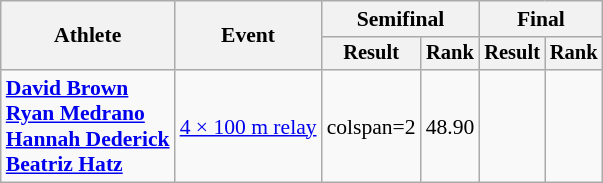<table class="wikitable" style="font-size:90%">
<tr>
<th rowspan="2">Athlete</th>
<th rowspan="2">Event</th>
<th colspan="2">Semifinal</th>
<th colspan="2">Final</th>
</tr>
<tr style="font-size:95%">
<th>Result</th>
<th>Rank</th>
<th>Result</th>
<th>Rank</th>
</tr>
<tr align=center>
<td align=left><strong><a href='#'>David Brown</a><br><a href='#'>Ryan Medrano</a><br><a href='#'>Hannah Dederick</a><br><a href='#'>Beatriz Hatz</a></strong></td>
<td align=left><a href='#'>4 × 100 m relay</a></td>
<td>colspan=2 </td>
<td>48.90</td>
<td></td>
</tr>
</table>
